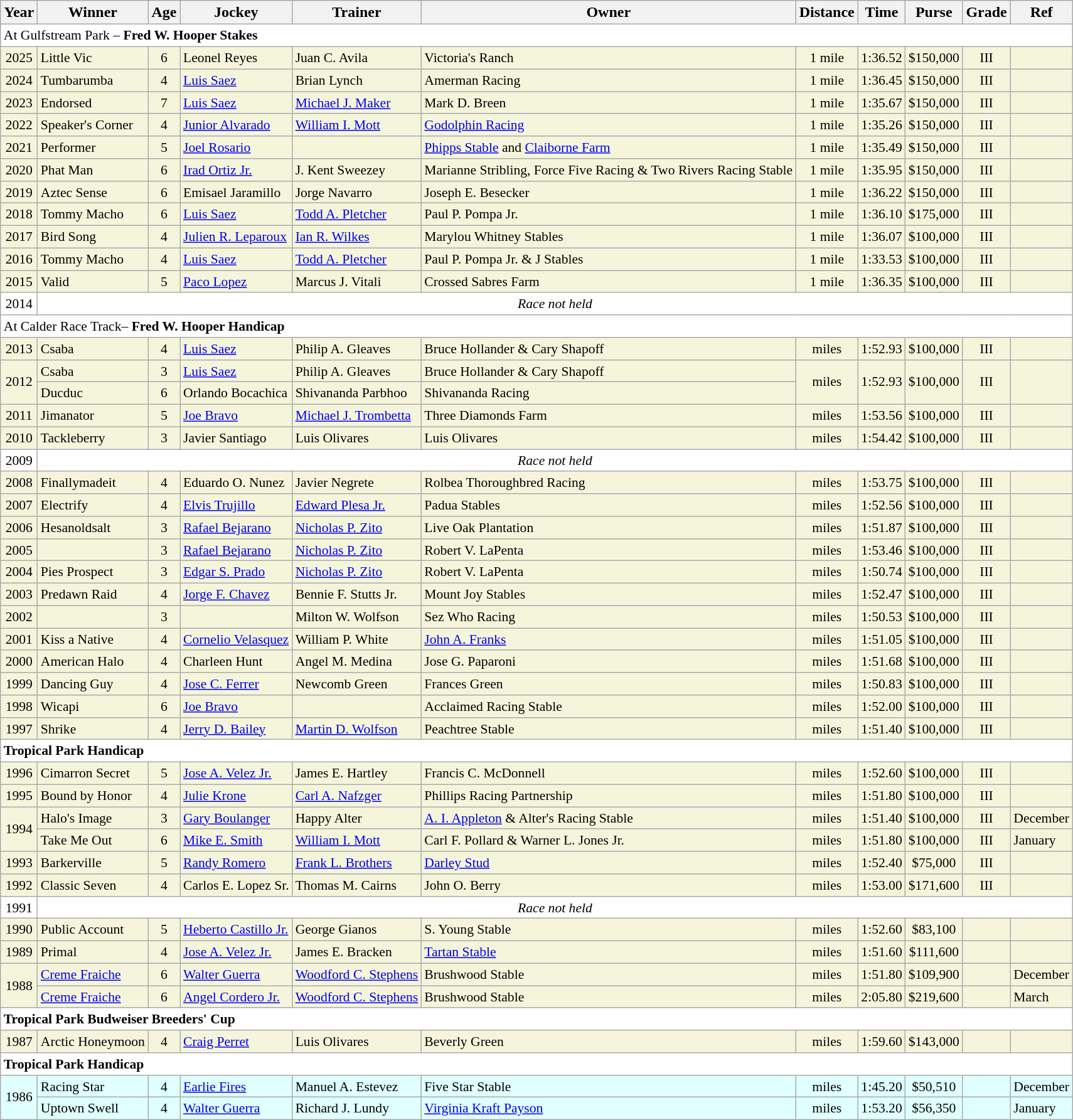<table class="wikitable sortable">
<tr>
<th>Year</th>
<th>Winner</th>
<th>Age</th>
<th>Jockey</th>
<th>Trainer</th>
<th>Owner</th>
<th>Distance</th>
<th>Time</th>
<th>Purse</th>
<th>Grade</th>
<th>Ref</th>
</tr>
<tr style="font-size:90%; background-color:white">
<td align="left" colspan=11>At Gulfstream Park – <strong>Fred W. Hooper Stakes</strong></td>
</tr>
<tr style="font-size:90%; background-color:beige">
<td align=center>2025</td>
<td>Little Vic</td>
<td align=center>6</td>
<td>Leonel Reyes</td>
<td>Juan C. Avila</td>
<td>Victoria's Ranch</td>
<td align=center>1 mile</td>
<td align=center>1:36.52</td>
<td align=center>$150,000</td>
<td align=center>III</td>
<td></td>
</tr>
<tr style="font-size:90%; background-color:beige">
<td align=center>2024</td>
<td>Tumbarumba</td>
<td align=center>4</td>
<td><a href='#'>Luis Saez</a></td>
<td>Brian Lynch</td>
<td>Amerman Racing</td>
<td align=center>1 mile</td>
<td align=center>1:36.45</td>
<td align=center>$150,000</td>
<td align=center>III</td>
<td></td>
</tr>
<tr style="font-size:90%; background-color:beige">
<td align=center>2023</td>
<td>Endorsed</td>
<td align=center>7</td>
<td><a href='#'>Luis Saez</a></td>
<td><a href='#'>Michael J. Maker</a></td>
<td>Mark D. Breen</td>
<td align=center>1 mile</td>
<td align=center>1:35.67</td>
<td align=center>$150,000</td>
<td align=center>III</td>
<td></td>
</tr>
<tr style="font-size:90%; background-color:beige">
<td align=center>2022</td>
<td>Speaker's Corner</td>
<td align=center>4</td>
<td><a href='#'>Junior Alvarado</a></td>
<td><a href='#'>William I. Mott</a></td>
<td><a href='#'>Godolphin Racing</a></td>
<td align=center>1 mile</td>
<td align=center>1:35.26</td>
<td align=center>$150,000</td>
<td align=center>III</td>
<td></td>
</tr>
<tr style="font-size:90%; background-color:beige">
<td align=center>2021</td>
<td>Performer</td>
<td align=center>5</td>
<td><a href='#'>Joel Rosario</a></td>
<td></td>
<td><a href='#'>Phipps Stable</a> and <a href='#'>Claiborne Farm</a></td>
<td align=center>1 mile</td>
<td align=center>1:35.49</td>
<td align=center>$150,000</td>
<td align=center>III</td>
<td></td>
</tr>
<tr style="font-size:90%; background-color:beige">
<td align=center>2020</td>
<td>Phat Man</td>
<td align=center>6</td>
<td><a href='#'>Irad Ortiz Jr.</a></td>
<td>J. Kent Sweezey</td>
<td>Marianne Stribling, Force Five Racing & Two Rivers Racing Stable</td>
<td align=center>1 mile</td>
<td align=center>1:35.95</td>
<td align=center>$150,000</td>
<td align=center>III</td>
<td></td>
</tr>
<tr style="font-size:90%; background-color:beige">
<td align=center>2019</td>
<td>Aztec Sense</td>
<td align=center>6</td>
<td>Emisael Jaramillo</td>
<td>Jorge Navarro</td>
<td>Joseph E. Besecker</td>
<td align=center>1 mile</td>
<td align=center>1:36.22</td>
<td align=center>$150,000</td>
<td align=center>III</td>
<td></td>
</tr>
<tr style="font-size:90%; background-color:beige">
<td align=center>2018</td>
<td>Tommy Macho</td>
<td align=center>6</td>
<td><a href='#'>Luis Saez</a></td>
<td><a href='#'>Todd A. Pletcher</a></td>
<td>Paul P. Pompa Jr.</td>
<td align=center>1 mile</td>
<td align=center>1:36.10</td>
<td align=center>$175,000</td>
<td align=center>III</td>
<td></td>
</tr>
<tr style="font-size:90%; background-color:beige">
<td align=center>2017</td>
<td>Bird Song</td>
<td align=center>4</td>
<td><a href='#'>Julien R. Leparoux</a></td>
<td><a href='#'>Ian R. Wilkes</a></td>
<td>Marylou Whitney Stables</td>
<td align=center>1 mile</td>
<td align=center>1:36.07</td>
<td align=center>$100,000</td>
<td align=center>III</td>
<td></td>
</tr>
<tr style="font-size:90%; background-color:beige">
<td align=center>2016</td>
<td>Tommy Macho</td>
<td align=center>4</td>
<td><a href='#'>Luis Saez</a></td>
<td><a href='#'>Todd A. Pletcher</a></td>
<td>Paul P. Pompa Jr. & J Stables</td>
<td align=center>1 mile</td>
<td align=center>1:33.53</td>
<td align=center>$100,000</td>
<td align=center>III</td>
<td></td>
</tr>
<tr style="font-size:90%; background-color:beige">
<td align=center>2015</td>
<td>Valid</td>
<td align=center>5</td>
<td><a href='#'>Paco Lopez</a></td>
<td>Marcus J. Vitali</td>
<td>Crossed Sabres Farm</td>
<td align=center>1 mile</td>
<td align=center>1:36.35</td>
<td align=center>$100,000</td>
<td align=center>III</td>
<td></td>
</tr>
<tr style="font-size:90%; background-color:white">
<td align="center">2014</td>
<td align="center" colspan=10><em>Race not held</em></td>
</tr>
<tr style="font-size:90%; background-color:white">
<td align="left" colspan=11>At Calder Race Track– <strong>Fred W. Hooper Handicap </strong></td>
</tr>
<tr style="font-size:90%; background-color:beige">
<td align=center>2013</td>
<td>Csaba</td>
<td align=center>4</td>
<td><a href='#'>Luis Saez</a></td>
<td>Philip A. Gleaves</td>
<td>Bruce Hollander & Cary Shapoff</td>
<td align=center> miles</td>
<td align=center>1:52.93</td>
<td align=center>$100,000</td>
<td align=center>III</td>
<td></td>
</tr>
<tr style="font-size:90%; background-color:beige">
<td align=center rowspan=2>2012</td>
<td>Csaba</td>
<td align=center>3</td>
<td><a href='#'>Luis Saez</a></td>
<td>Philip A. Gleaves</td>
<td>Bruce Hollander & Cary Shapoff</td>
<td align=center rowspan=2> miles</td>
<td align=center rowspan=2>1:52.93</td>
<td align=center rowspan=2>$100,000</td>
<td align=center rowspan=2>III</td>
<td rowspan=2></td>
</tr>
<tr style="font-size:90%; background-color:beige">
<td>Ducduc</td>
<td align=center>6</td>
<td>Orlando Bocachica</td>
<td>Shivananda Parbhoo</td>
<td>Shivananda Racing</td>
</tr>
<tr style="font-size:90%; background-color:beige">
<td align=center>2011</td>
<td>Jimanator</td>
<td align=center>5</td>
<td><a href='#'>Joe Bravo</a></td>
<td><a href='#'>Michael J. Trombetta</a></td>
<td>Three Diamonds Farm</td>
<td align=center> miles</td>
<td align=center>1:53.56</td>
<td align=center>$100,000</td>
<td align=center>III</td>
<td></td>
</tr>
<tr style="font-size:90%; background-color:beige">
<td align=center>2010</td>
<td>Tackleberry</td>
<td align=center>3</td>
<td>Javier Santiago</td>
<td>Luis Olivares</td>
<td>Luis Olivares</td>
<td align=center> miles</td>
<td align=center>1:54.42</td>
<td align=center>$100,000</td>
<td align=center>III</td>
<td></td>
</tr>
<tr style="font-size:90%; background-color:white">
<td align="center">2009</td>
<td align="center" colspan=10><em>Race not held</em></td>
</tr>
<tr style="font-size:90%; background-color:beige">
<td align=center>2008</td>
<td>Finallymadeit</td>
<td align=center>4</td>
<td>Eduardo O. Nunez</td>
<td>Javier Negrete</td>
<td>Rolbea Thoroughbred Racing</td>
<td align=center> miles</td>
<td align=center>1:53.75</td>
<td align=center>$100,000</td>
<td align=center>III</td>
<td></td>
</tr>
<tr style="font-size:90%; background-color:beige">
<td align=center>2007</td>
<td>Electrify</td>
<td align=center>4</td>
<td><a href='#'>Elvis Trujillo</a></td>
<td><a href='#'>Edward Plesa Jr.</a></td>
<td>Padua Stables</td>
<td align=center> miles</td>
<td align=center>1:52.56</td>
<td align=center>$100,000</td>
<td align=center>III</td>
<td></td>
</tr>
<tr style="font-size:90%; background-color:beige">
<td align=center>2006</td>
<td>Hesanoldsalt</td>
<td align=center>3</td>
<td><a href='#'>Rafael Bejarano</a></td>
<td><a href='#'>Nicholas P. Zito</a></td>
<td>Live Oak Plantation</td>
<td align=center> miles</td>
<td align=center>1:51.87</td>
<td align=center>$100,000</td>
<td align=center>III</td>
<td></td>
</tr>
<tr style="font-size:90%; background-color:beige">
<td align=center>2005</td>
<td></td>
<td align=center>3</td>
<td><a href='#'>Rafael Bejarano</a></td>
<td><a href='#'>Nicholas P. Zito</a></td>
<td>Robert V. LaPenta</td>
<td align=center> miles</td>
<td align=center>1:53.46</td>
<td align=center>$100,000</td>
<td align=center>III</td>
<td></td>
</tr>
<tr style="font-size:90%; background-color:beige">
<td align=center>2004</td>
<td>Pies Prospect</td>
<td align=center>3</td>
<td><a href='#'>Edgar S. Prado</a></td>
<td><a href='#'>Nicholas P. Zito</a></td>
<td>Robert V. LaPenta</td>
<td align=center> miles</td>
<td align=center>1:50.74</td>
<td align=center>$100,000</td>
<td align=center>III</td>
<td></td>
</tr>
<tr style="font-size:90%; background-color:beige">
<td align=center>2003</td>
<td>Predawn Raid</td>
<td align=center>4</td>
<td><a href='#'>Jorge F. Chavez</a></td>
<td>Bennie F. Stutts Jr.</td>
<td>Mount Joy Stables</td>
<td align=center> miles</td>
<td align=center>1:52.47</td>
<td align=center>$100,000</td>
<td align=center>III</td>
<td></td>
</tr>
<tr style="font-size:90%; background-color:beige">
<td align=center>2002</td>
<td></td>
<td align=center>3</td>
<td></td>
<td>Milton W. Wolfson</td>
<td>Sez Who Racing</td>
<td align=center> miles</td>
<td align=center>1:50.53</td>
<td align=center>$100,000</td>
<td align=center>III</td>
<td></td>
</tr>
<tr style="font-size:90%; background-color:beige">
<td align=center>2001</td>
<td>Kiss a Native</td>
<td align=center>4</td>
<td><a href='#'>Cornelio Velasquez</a></td>
<td>William P. White</td>
<td><a href='#'>John A. Franks</a></td>
<td align=center> miles</td>
<td align=center>1:51.05</td>
<td align=center>$100,000</td>
<td align=center>III</td>
<td></td>
</tr>
<tr style="font-size:90%; background-color:beige">
<td align=center>2000</td>
<td>American Halo</td>
<td align=center>4</td>
<td>Charleen Hunt</td>
<td>Angel M. Medina</td>
<td>Jose G. Paparoni</td>
<td align=center> miles</td>
<td align=center>1:51.68</td>
<td align=center>$100,000</td>
<td align=center>III</td>
<td></td>
</tr>
<tr style="font-size:90%; background-color:beige">
<td align=center>1999</td>
<td>Dancing Guy</td>
<td align=center>4</td>
<td><a href='#'>Jose C. Ferrer</a></td>
<td>Newcomb Green</td>
<td>Frances Green</td>
<td align=center> miles</td>
<td align=center>1:50.83</td>
<td align=center>$100,000</td>
<td align=center>III</td>
<td></td>
</tr>
<tr style="font-size:90%; background-color:beige">
<td align=center>1998</td>
<td>Wicapi</td>
<td align=center>6</td>
<td><a href='#'>Joe Bravo</a></td>
<td></td>
<td>Acclaimed Racing Stable</td>
<td align=center> miles</td>
<td align=center>1:52.00</td>
<td align=center>$100,000</td>
<td align=center>III</td>
<td></td>
</tr>
<tr style="font-size:90%; background-color:beige">
<td align=center>1997</td>
<td>Shrike</td>
<td align=center>4</td>
<td><a href='#'>Jerry D. Bailey</a></td>
<td><a href='#'>Martin D. Wolfson</a></td>
<td>Peachtree Stable</td>
<td align=center> miles</td>
<td align=center>1:51.40</td>
<td align=center>$100,000</td>
<td align=center>III</td>
<td></td>
</tr>
<tr style="font-size:90%; background-color:white">
<td align="left" colspan=11><strong>Tropical Park Handicap</strong></td>
</tr>
<tr style="font-size:90%; background-color:beige">
<td align=center>1996</td>
<td>Cimarron Secret</td>
<td align=center>5</td>
<td><a href='#'>Jose A. Velez Jr.</a></td>
<td>James E. Hartley</td>
<td>Francis C. McDonnell</td>
<td align=center> miles</td>
<td align=center>1:52.60</td>
<td align=center>$100,000</td>
<td align=center>III</td>
<td></td>
</tr>
<tr style="font-size:90%; background-color:beige">
<td align=center>1995</td>
<td>Bound by Honor</td>
<td align=center>4</td>
<td><a href='#'>Julie Krone</a></td>
<td><a href='#'>Carl A. Nafzger</a></td>
<td>Phillips Racing Partnership</td>
<td align=center> miles</td>
<td align=center>1:51.80</td>
<td align=center>$100,000</td>
<td align=center>III</td>
<td></td>
</tr>
<tr style="font-size:90%; background-color:beige">
<td align=center rowspan=2>1994</td>
<td>Halo's Image</td>
<td align=center>3</td>
<td><a href='#'>Gary Boulanger</a></td>
<td>Happy Alter</td>
<td><a href='#'>A. I. Appleton</a> & Alter's Racing Stable</td>
<td align=center> miles</td>
<td align=center>1:51.40</td>
<td align=center>$100,000</td>
<td align=center>III</td>
<td>December</td>
</tr>
<tr style="font-size:90%; background-color:beige">
<td>Take Me Out</td>
<td align=center>6</td>
<td><a href='#'>Mike E. Smith</a></td>
<td><a href='#'>William I. Mott</a></td>
<td>Carl F. Pollard & Warner L. Jones Jr.</td>
<td align=center> miles</td>
<td align=center>1:51.80</td>
<td align=center>$100,000</td>
<td align=center>III</td>
<td>January</td>
</tr>
<tr style="font-size:90%; background-color:beige">
<td align=center>1993</td>
<td>Barkerville</td>
<td align=center>5</td>
<td><a href='#'>Randy Romero</a></td>
<td><a href='#'>Frank L. Brothers</a></td>
<td><a href='#'>Darley Stud</a></td>
<td align=center> miles</td>
<td align=center>1:52.40</td>
<td align=center>$75,000</td>
<td align=center>III</td>
<td></td>
</tr>
<tr style="font-size:90%; background-color:beige">
<td align=center>1992</td>
<td>Classic Seven</td>
<td align=center>4</td>
<td>Carlos E. Lopez Sr.</td>
<td>Thomas M. Cairns</td>
<td>John O. Berry</td>
<td align=center> miles</td>
<td align=center>1:53.00</td>
<td align=center>$171,600</td>
<td align=center>III</td>
<td></td>
</tr>
<tr style="font-size:90%; background-color:white">
<td align="center">1991</td>
<td align="center" colspan=10><em>Race not held</em></td>
</tr>
<tr style="font-size:90%; background-color:beige">
<td align=center>1990</td>
<td>Public Account</td>
<td align=center>5</td>
<td><a href='#'>Heberto Castillo Jr.</a></td>
<td>George Gianos</td>
<td>S. Young Stable</td>
<td align=center> miles</td>
<td align=center>1:52.60</td>
<td align=center>$83,100</td>
<td align=center></td>
<td></td>
</tr>
<tr style="font-size:90%; background-color:beige">
<td align=center>1989</td>
<td>Primal</td>
<td align=center>4</td>
<td><a href='#'>Jose A. Velez Jr.</a></td>
<td>James E. Bracken</td>
<td><a href='#'>Tartan Stable</a></td>
<td align=center> miles</td>
<td align=center>1:51.60</td>
<td align=center>$111,600</td>
<td align=center></td>
<td></td>
</tr>
<tr style="font-size:90%; background-color:beige">
<td align=center rowspan=2>1988</td>
<td><a href='#'>Creme Fraiche</a></td>
<td align=center>6</td>
<td><a href='#'>Walter Guerra</a></td>
<td><a href='#'>Woodford C. Stephens</a></td>
<td>Brushwood Stable</td>
<td align=center> miles</td>
<td align=center>1:51.80</td>
<td align=center>$109,900</td>
<td align=center></td>
<td>December</td>
</tr>
<tr style="font-size:90%; background-color:beige">
<td><a href='#'>Creme Fraiche</a></td>
<td align=center>6</td>
<td><a href='#'>Angel Cordero Jr.</a></td>
<td><a href='#'>Woodford C. Stephens</a></td>
<td>Brushwood Stable</td>
<td align=center> miles</td>
<td align=center>2:05.80</td>
<td align=center>$219,600</td>
<td align=center></td>
<td>March</td>
</tr>
<tr style="font-size:90%; background-color:white">
<td align="left" colspan=11><strong>Tropical Park Budweiser Breeders' Cup</strong></td>
</tr>
<tr style="font-size:90%; background-color:beige">
<td align=center>1987</td>
<td>Arctic Honeymoon</td>
<td align=center>4</td>
<td><a href='#'>Craig Perret</a></td>
<td>Luis Olivares</td>
<td>Beverly Green</td>
<td align=center> miles</td>
<td align=center>1:59.60</td>
<td align=center>$143,000</td>
<td align=center></td>
<td></td>
</tr>
<tr style="font-size:90%; background-color:white">
<td align="left" colspan=11><strong>Tropical Park Handicap</strong></td>
</tr>
<tr style="font-size:90%; background-color:lightcyan">
<td align=center rowspan=2>1986</td>
<td>Racing Star</td>
<td align=center>4</td>
<td><a href='#'>Earlie Fires</a></td>
<td>Manuel A. Estevez</td>
<td>Five Star Stable</td>
<td align=center> miles</td>
<td align=center>1:45.20</td>
<td align=center>$50,510</td>
<td align=center></td>
<td>December</td>
</tr>
<tr style="font-size:90%; background-color:lightcyan">
<td>Uptown Swell</td>
<td align=center>4</td>
<td><a href='#'>Walter Guerra</a></td>
<td>Richard J. Lundy</td>
<td><a href='#'>Virginia Kraft Payson</a></td>
<td align=center> miles</td>
<td align=center>1:53.20</td>
<td align=center>$56,350</td>
<td align=center></td>
<td>January</td>
</tr>
</table>
